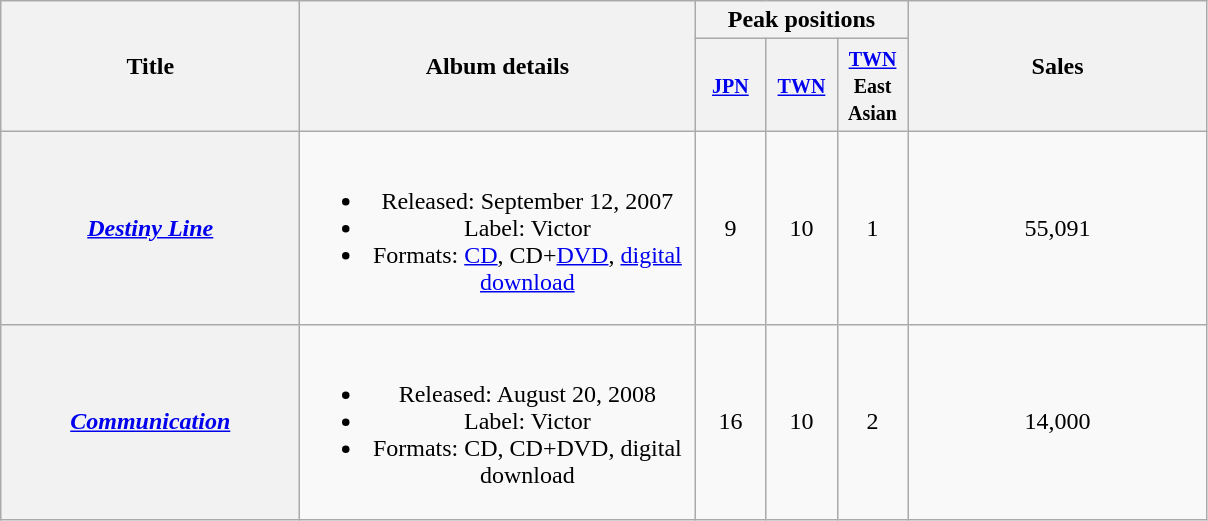<table class="wikitable plainrowheaders" style="text-align:center;">
<tr>
<th style="width:12em;" rowspan="2">Title</th>
<th style="width:16em;" rowspan="2">Album details</th>
<th colspan="3">Peak positions</th>
<th style="width:12em;" rowspan="2">Sales</th>
</tr>
<tr>
<th style="width:2.5em;"><small><a href='#'>JPN</a></small><br></th>
<th style="width:2.5em;"><small><a href='#'>TWN</a></small><br></th>
<th style="width:2.5em;"><small><a href='#'>TWN</a> East Asian</small><br></th>
</tr>
<tr>
<th scope="row"><em><a href='#'>Destiny Line</a></em></th>
<td><br><ul><li>Released: September 12, 2007</li><li>Label: Victor</li><li>Formats: <a href='#'>CD</a>, CD+<a href='#'>DVD</a>, <a href='#'>digital download</a></li></ul></td>
<td>9</td>
<td>10</td>
<td>1</td>
<td>55,091</td>
</tr>
<tr>
<th scope="row"><em><a href='#'>Communication</a></em></th>
<td><br><ul><li>Released: August 20, 2008</li><li>Label: Victor</li><li>Formats: CD, CD+DVD, digital download</li></ul></td>
<td>16</td>
<td>10</td>
<td>2</td>
<td>14,000</td>
</tr>
</table>
